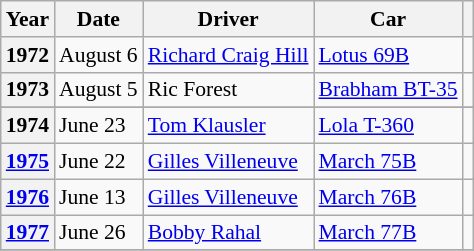<table class="sortable wikitable" style="font-size: 90%;">
<tr>
<th>Year</th>
<th>Date</th>
<th>Driver</th>
<th>Car</th>
<th></th>
</tr>
<tr>
<th>1972</th>
<td>August 6</td>
<td> <a href='#'>Richard Craig Hill</a></td>
<td><a href='#'>Lotus 69B</a></td>
<td></td>
</tr>
<tr>
<th>1973</th>
<td>August 5</td>
<td> Ric Forest</td>
<td><a href='#'>Brabham BT-35</a></td>
<td></td>
</tr>
<tr>
</tr>
<tr>
<th>1974</th>
<td>June 23</td>
<td> <a href='#'>Tom Klausler</a></td>
<td><a href='#'>Lola T-360</a></td>
<td></td>
</tr>
<tr>
<th><a href='#'>1975</a></th>
<td>June 22</td>
<td> <a href='#'>Gilles Villeneuve</a></td>
<td><a href='#'>March 75B</a></td>
<td></td>
</tr>
<tr>
<th><a href='#'>1976</a></th>
<td>June 13</td>
<td> <a href='#'>Gilles Villeneuve</a></td>
<td><a href='#'>March 76B</a></td>
<td></td>
</tr>
<tr>
<th><a href='#'>1977</a></th>
<td>June 26</td>
<td> <a href='#'>Bobby Rahal</a></td>
<td><a href='#'>March 77B</a></td>
<td></td>
</tr>
<tr>
</tr>
</table>
